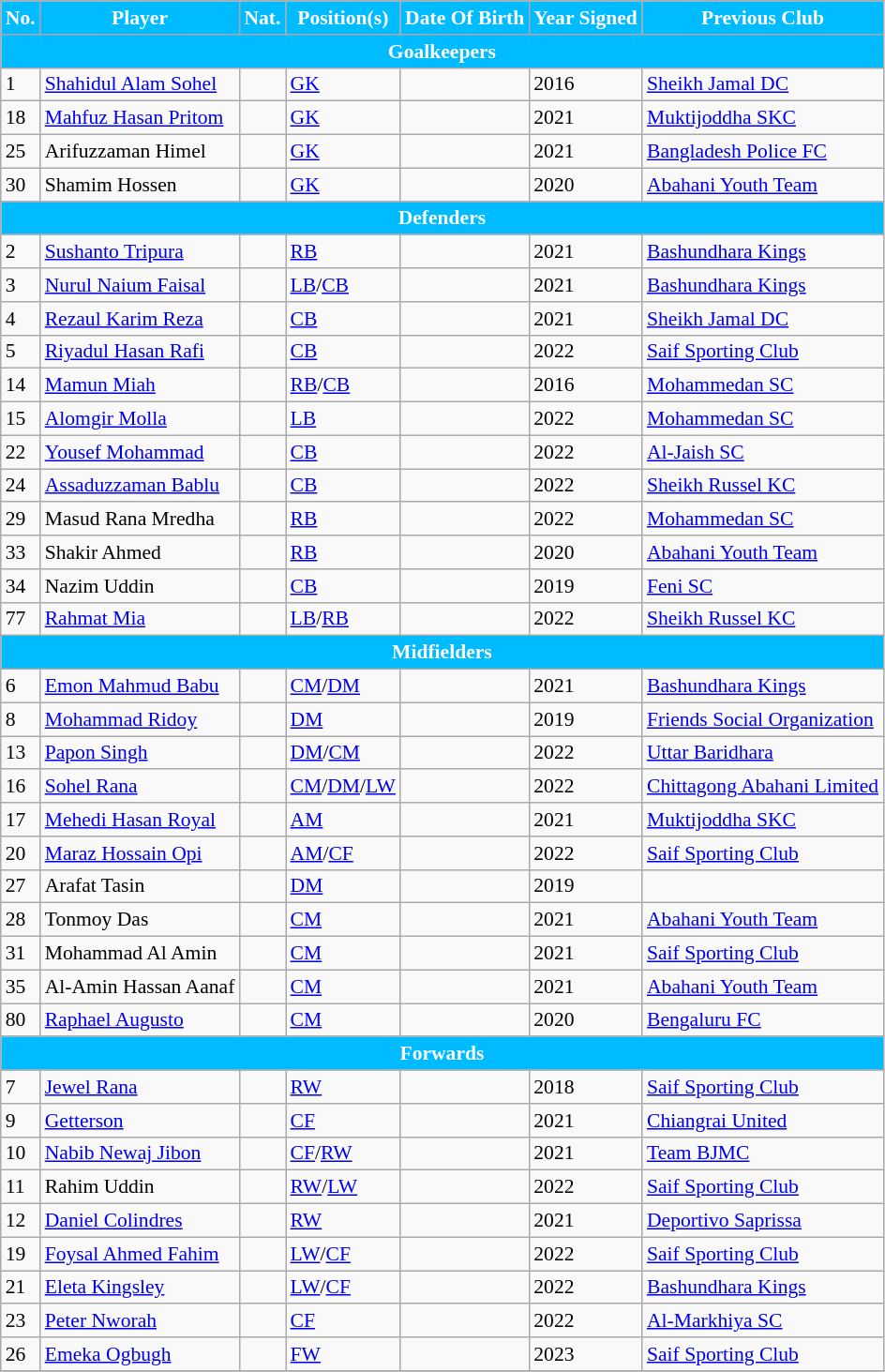<table class="wikitable" style="text-align:left; font-size:90%;">
<tr>
<th style="background:#00bbff; color:#FFFFFF; text-align:center;">No.</th>
<th style="background:#00bbff; color:#FFFFFF; text-align:center;">Player</th>
<th style="background:#00bbff; color:#FFFFFF; text-align:center;">Nat.</th>
<th style="background:#00bbff; color:#FFFFFF; text-align:center;">Position(s)</th>
<th style="background:#00bbff; color:#FFFFFF; text-align:center;">Date Of Birth</th>
<th style="background:#00bbff; color:#FFFFFF; text-align:center;">Year Signed</th>
<th style="background:#00bbff; color:#FFFFFF; text-align:center;">Previous Club</th>
</tr>
<tr>
<th colspan="7" style="background:#00bbff; color:#FFFFFF; text-align:center"><strong>Goalkeepers</strong></th>
</tr>
<tr>
<td>1</td>
<td><a href='#'>Shahidul Alam Sohel</a></td>
<td></td>
<td><a href='#'>GK</a></td>
<td></td>
<td>2016</td>
<td> <a href='#'>Sheikh Jamal DC</a></td>
</tr>
<tr>
<td>18</td>
<td><a href='#'>Mahfuz Hasan Pritom</a></td>
<td></td>
<td><a href='#'>GK</a></td>
<td></td>
<td>2021</td>
<td> <a href='#'>Muktijoddha SKC</a></td>
</tr>
<tr>
<td>25</td>
<td>Arifuzzaman Himel</td>
<td></td>
<td><a href='#'>GK</a></td>
<td></td>
<td>2021</td>
<td> <a href='#'>Bangladesh Police FC</a></td>
</tr>
<tr>
<td>30</td>
<td>Shamim Hossen</td>
<td></td>
<td><a href='#'>GK</a></td>
<td></td>
<td>2020</td>
<td><a href='#'>Abahani Youth Team</a></td>
</tr>
<tr>
<th colspan="7" style="background:#00bbff; color:#FFFFFF; text-align:center"><strong>Defenders</strong></th>
</tr>
<tr>
<td>2</td>
<td><a href='#'>Sushanto Tripura</a></td>
<td></td>
<td><a href='#'>RB</a></td>
<td></td>
<td>2021</td>
<td> <a href='#'>Bashundhara Kings</a></td>
</tr>
<tr>
<td>3</td>
<td><a href='#'>Nurul Naium Faisal</a></td>
<td></td>
<td><a href='#'>LB</a>/<a href='#'>CB</a></td>
<td></td>
<td>2021</td>
<td> <a href='#'>Bashundhara Kings</a></td>
</tr>
<tr>
<td>4</td>
<td><a href='#'>Rezaul Karim Reza</a></td>
<td></td>
<td><a href='#'>CB</a></td>
<td></td>
<td>2021</td>
<td> <a href='#'>Sheikh Jamal DC</a></td>
</tr>
<tr>
<td>5</td>
<td><a href='#'>Riyadul Hasan Rafi</a></td>
<td></td>
<td><a href='#'>CB</a></td>
<td></td>
<td>2022</td>
<td> <a href='#'>Saif Sporting Club</a></td>
</tr>
<tr>
<td>14</td>
<td><a href='#'>Mamun Miah</a></td>
<td></td>
<td><a href='#'>RB</a>/<a href='#'>CB</a></td>
<td></td>
<td>2016</td>
<td> <a href='#'>Mohammedan SC</a></td>
</tr>
<tr>
<td>15</td>
<td><a href='#'>Alomgir Molla</a></td>
<td></td>
<td><a href='#'>LB</a></td>
<td></td>
<td>2022</td>
<td> <a href='#'>Mohammedan SC</a></td>
</tr>
<tr>
<td>22</td>
<td><a href='#'>Yousef Mohammad</a></td>
<td></td>
<td><a href='#'>CB</a></td>
<td></td>
<td>2022</td>
<td> <a href='#'>Al-Jaish SC</a></td>
</tr>
<tr>
<td>24</td>
<td><a href='#'>Assaduzzaman Bablu</a></td>
<td></td>
<td><a href='#'>CB</a></td>
<td></td>
<td>2022</td>
<td> <a href='#'>Sheikh Russel KC</a></td>
</tr>
<tr>
<td>29</td>
<td>Masud Rana Mredha</td>
<td></td>
<td><a href='#'>RB</a></td>
<td></td>
<td>2022</td>
<td> <a href='#'>Mohammedan SC</a></td>
</tr>
<tr>
<td>33</td>
<td>Shakir Ahmed</td>
<td></td>
<td><a href='#'>RB</a></td>
<td></td>
<td>2020</td>
<td><a href='#'>Abahani Youth Team</a></td>
</tr>
<tr>
<td>34</td>
<td>Nazim Uddin</td>
<td></td>
<td><a href='#'>CB</a></td>
<td></td>
<td>2019</td>
<td> <a href='#'>Feni SC</a></td>
</tr>
<tr>
<td>77</td>
<td><a href='#'>Rahmat Mia</a></td>
<td></td>
<td><a href='#'>LB</a>/<a href='#'>RB</a></td>
<td></td>
<td>2022</td>
<td> <a href='#'>Sheikh Russel KC</a></td>
</tr>
<tr>
<th colspan="7" style="background:#00bbff; color:#FFFFFF; text-align:center"><strong>Midfielders</strong></th>
</tr>
<tr>
<td>6</td>
<td><a href='#'>Emon Mahmud Babu</a></td>
<td></td>
<td><a href='#'>CM</a>/<a href='#'>DM</a></td>
<td></td>
<td>2021</td>
<td> <a href='#'>Bashundhara Kings</a></td>
</tr>
<tr>
<td>8</td>
<td><a href='#'>Mohammad Ridoy</a></td>
<td></td>
<td><a href='#'>DM</a></td>
<td></td>
<td>2019</td>
<td> <a href='#'>Friends Social Organization</a></td>
</tr>
<tr>
<td>13</td>
<td><a href='#'>Papon Singh</a></td>
<td></td>
<td><a href='#'>DM</a>/<a href='#'>CM</a></td>
<td></td>
<td>2022</td>
<td> <a href='#'>Uttar Baridhara</a></td>
</tr>
<tr>
<td>16</td>
<td><a href='#'>Sohel Rana</a></td>
<td></td>
<td><a href='#'>CM</a>/<a href='#'>DM</a>/<a href='#'>LW</a></td>
<td></td>
<td>2022</td>
<td> <a href='#'>Chittagong Abahani Limited</a></td>
</tr>
<tr>
<td>17</td>
<td><a href='#'>Mehedi Hasan Royal</a></td>
<td></td>
<td><a href='#'>AM</a></td>
<td></td>
<td>2021</td>
<td> <a href='#'>Muktijoddha SKC</a></td>
</tr>
<tr>
<td>20</td>
<td><a href='#'>Maraz Hossain Opi</a></td>
<td></td>
<td><a href='#'>AM</a>/<a href='#'>CF</a></td>
<td></td>
<td>2022</td>
<td> <a href='#'>Saif Sporting Club</a></td>
</tr>
<tr>
<td>27</td>
<td>Arafat Tasin</td>
<td></td>
<td><a href='#'>DM</a></td>
<td></td>
<td>2019</td>
<td></td>
</tr>
<tr>
<td>28</td>
<td>Tonmoy Das</td>
<td></td>
<td><a href='#'>CM</a></td>
<td></td>
<td>2021</td>
<td><a href='#'>Abahani Youth Team</a></td>
</tr>
<tr>
<td>31</td>
<td>Mohammad Al Amin</td>
<td></td>
<td><a href='#'>CM</a></td>
<td></td>
<td>2021</td>
<td> <a href='#'>Saif Sporting Club</a></td>
</tr>
<tr>
<td>35</td>
<td>Al-Amin Hassan Aanaf</td>
<td></td>
<td><a href='#'>CM</a></td>
<td></td>
<td>2021</td>
<td><a href='#'>Abahani Youth Team</a></td>
</tr>
<tr>
<td>80</td>
<td><a href='#'>Raphael Augusto</a></td>
<td></td>
<td><a href='#'>CM</a></td>
<td></td>
<td>2020</td>
<td> <a href='#'>Bengaluru FC</a></td>
</tr>
<tr>
<th colspan="7" style="background:#00bbff; color:#FFFFFF; text-align:center"><strong>Forwards</strong></th>
</tr>
<tr>
<td>7</td>
<td><a href='#'>Jewel Rana</a></td>
<td></td>
<td><a href='#'>RW</a></td>
<td></td>
<td>2018</td>
<td> <a href='#'>Saif Sporting Club</a></td>
</tr>
<tr>
<td>9</td>
<td><a href='#'>Getterson</a></td>
<td></td>
<td><a href='#'>CF</a></td>
<td></td>
<td>2021</td>
<td> <a href='#'>Chiangrai United</a></td>
</tr>
<tr>
<td>10</td>
<td><a href='#'>Nabib Newaj Jibon</a></td>
<td></td>
<td><a href='#'>CF</a>/<a href='#'>RW</a></td>
<td></td>
<td>2021</td>
<td> <a href='#'>Team BJMC</a></td>
</tr>
<tr>
<td>11</td>
<td>Rahim Uddin</td>
<td></td>
<td><a href='#'>RW</a>/<a href='#'>LW</a></td>
<td></td>
<td>2022</td>
<td> <a href='#'>Saif Sporting Club</a></td>
</tr>
<tr>
<td>12</td>
<td><a href='#'>Daniel Colindres</a></td>
<td></td>
<td><a href='#'>RW</a></td>
<td></td>
<td>2021</td>
<td> <a href='#'>Deportivo Saprissa</a></td>
</tr>
<tr>
<td>19</td>
<td><a href='#'>Foysal Ahmed Fahim</a></td>
<td></td>
<td><a href='#'>LW</a>/<a href='#'>CF</a></td>
<td></td>
<td>2022</td>
<td> <a href='#'>Saif Sporting Club</a></td>
</tr>
<tr>
<td>21</td>
<td><a href='#'>Eleta Kingsley</a></td>
<td></td>
<td><a href='#'>LW</a>/<a href='#'>CF</a></td>
<td></td>
<td>2022</td>
<td> <a href='#'>Bashundhara Kings</a></td>
</tr>
<tr>
<td>23</td>
<td><a href='#'>Peter Nworah</a></td>
<td></td>
<td><a href='#'>CF</a></td>
<td></td>
<td>2022</td>
<td> <a href='#'>Al-Markhiya SC</a></td>
</tr>
<tr>
<td>26</td>
<td><a href='#'>Emeka Ogbugh</a></td>
<td></td>
<td><a href='#'>FW</a></td>
<td></td>
<td>2023</td>
<td> <a href='#'>Saif Sporting Club</a></td>
</tr>
<tr>
</tr>
</table>
